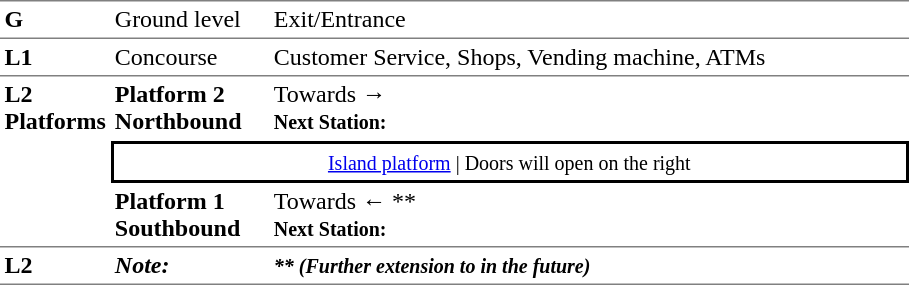<table table border=0 cellspacing=0 cellpadding=3>
<tr>
<td style="border-top:solid 1px gray;border-bottom:solid 1px gray;" width=50 valign=top><strong>G</strong></td>
<td style="border-top:solid 1px gray;border-bottom:solid 1px gray;" width=85 valign=top>Ground level</td>
<td style="border-top:solid 1px gray;border-bottom:solid 1px gray;" width=400 valign=top>Exit/Entrance</td>
</tr>
<tr>
<td style="border-bottom:solid 1px gray;"><strong>L1</strong></td>
<td style="border-bottom:solid 1px gray;">Concourse</td>
<td style="border-bottom:solid 1px gray;">Customer Service, Shops, Vending machine, ATMs</td>
</tr>
<tr>
<td style="border-bottom:solid 1px gray;" width=50 rowspan=3 valign=top><strong>L2<br>Platforms</strong></td>
<td style="border-bottom:solid 1px white;" width=85><span><strong>Platform 2</strong><br><strong>Northbound</strong></span></td>
<td style="border-bottom:solid 1px white;" width=400>Towards → <br><small><strong>Next Station:</strong> </small></td>
</tr>
<tr>
<td style="border-top:solid 2px black;border-right:solid 2px black;border-left:solid 2px black;border-bottom:solid 2px black;text-align:center;" colspan=2><small><a href='#'>Island platform</a> | Doors will open on the right </small></td>
</tr>
<tr>
<td style="border-bottom:solid 1px gray;" width=50><span><strong>Platform 1</strong><br><strong>Southbound</strong></span></td>
<td style="border-bottom:solid 1px gray;" width="400">Towards ←  **<br><small><strong>Next Station:</strong> </small></td>
</tr>
<tr>
<td style="border-bottom:solid 1px gray;" width="50" valign="top"><strong>L2</strong></td>
<td style="border-bottom:solid 1px gray;" width="100" valign="top"><strong><em>Note:</em></strong></td>
<td style="border-bottom:solid 1px gray;" width="420" valign="top"><strong><em><small>** (Further extension to  in the future)</small></em></strong></td>
</tr>
<tr>
</tr>
</table>
